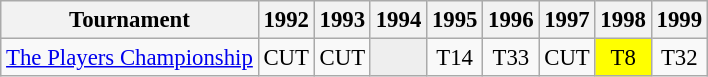<table class="wikitable" style="font-size:95%;text-align:center;">
<tr>
<th>Tournament</th>
<th>1992</th>
<th>1993</th>
<th>1994</th>
<th>1995</th>
<th>1996</th>
<th>1997</th>
<th>1998</th>
<th>1999</th>
</tr>
<tr>
<td align=left><a href='#'>The Players Championship</a></td>
<td>CUT</td>
<td>CUT</td>
<td style="background:#eeeeee;"></td>
<td>T14</td>
<td>T33</td>
<td>CUT</td>
<td style="background:yellow;">T8</td>
<td>T32</td>
</tr>
</table>
